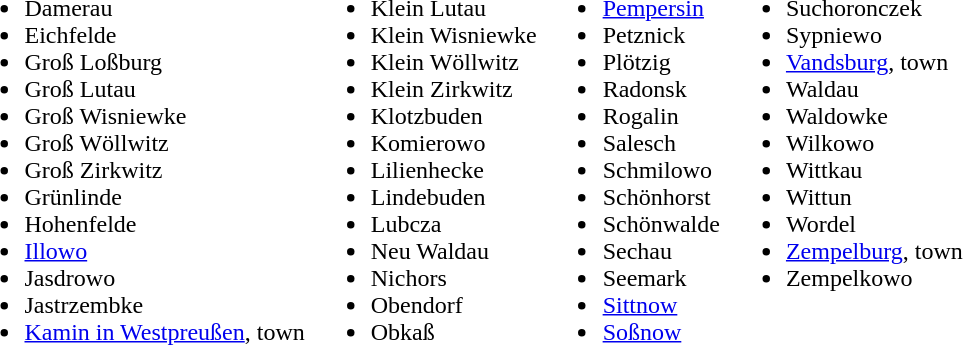<table>
<tr>
<td valign="top"><br><ul><li>Damerau</li><li>Eichfelde</li><li>Groß Loßburg</li><li>Groß Lutau</li><li>Groß Wisniewke</li><li>Groß Wöllwitz</li><li>Groß Zirkwitz</li><li>Grünlinde</li><li>Hohenfelde</li><li><a href='#'>Illowo</a></li><li>Jasdrowo</li><li>Jastrzembke</li><li><a href='#'>Kamin in Westpreußen</a>, town</li></ul></td>
<td valign="top"><br><ul><li>Klein Lutau</li><li>Klein Wisniewke</li><li>Klein Wöllwitz</li><li>Klein Zirkwitz</li><li>Klotzbuden</li><li>Komierowo</li><li>Lilienhecke</li><li>Lindebuden</li><li>Lubcza</li><li>Neu Waldau</li><li>Nichors</li><li>Obendorf</li><li>Obkaß</li></ul></td>
<td valign="top"><br><ul><li><a href='#'>Pempersin</a></li><li>Petznick</li><li>Plötzig</li><li>Radonsk</li><li>Rogalin</li><li>Salesch</li><li>Schmilowo</li><li>Schönhorst</li><li>Schönwalde</li><li>Sechau</li><li>Seemark</li><li><a href='#'>Sittnow</a></li><li><a href='#'>Soßnow</a></li></ul></td>
<td valign="top"><br><ul><li>Suchoronczek</li><li>Sypniewo</li><li><a href='#'>Vandsburg</a>, town</li><li>Waldau</li><li>Waldowke</li><li>Wilkowo</li><li>Wittkau</li><li>Wittun</li><li>Wordel</li><li><a href='#'>Zempelburg</a>, town</li><li>Zempelkowo</li></ul></td>
</tr>
</table>
